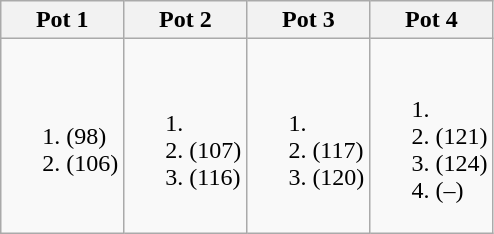<table class="wikitable">
<tr>
<th width=25%>Pot 1</th>
<th width=25%>Pot 2</th>
<th width=25%>Pot 3</th>
<th width=25%>Pot 4</th>
</tr>
<tr>
<td><br><ol><li> (98)</li><li> (106)</li></ol></td>
<td><br><ol><li><li>  (107)</li><li> (116)</li></ol></td>
<td><br><ol><li><li>  (117)</li><li> (120)</li></ol></td>
<td><br><ol><li><li>  (121)</li><li> (124)</li><li> (–)</li></ol></td>
</tr>
</table>
